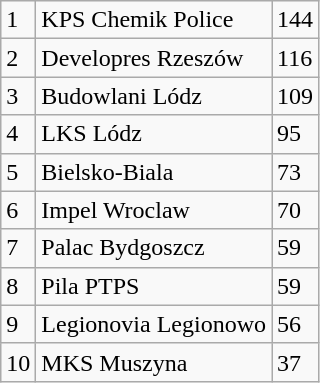<table class="wikitable">
<tr>
<td>1</td>
<td>KPS Chemik Police</td>
<td>144</td>
</tr>
<tr>
<td>2</td>
<td>Developres Rzeszów</td>
<td>116</td>
</tr>
<tr>
<td>3</td>
<td>Budowlani Lódz</td>
<td>109</td>
</tr>
<tr>
<td>4</td>
<td>LKS Lódz</td>
<td>95</td>
</tr>
<tr>
<td>5</td>
<td>Bielsko-Biala</td>
<td>73</td>
</tr>
<tr>
<td>6</td>
<td>Impel Wroclaw</td>
<td>70</td>
</tr>
<tr>
<td>7</td>
<td>Palac Bydgoszcz</td>
<td>59</td>
</tr>
<tr>
<td>8</td>
<td>Pila PTPS</td>
<td>59</td>
</tr>
<tr>
<td>9</td>
<td>Legionovia Legionowo</td>
<td>56</td>
</tr>
<tr>
<td>10</td>
<td>MKS Muszyna</td>
<td>37</td>
</tr>
</table>
